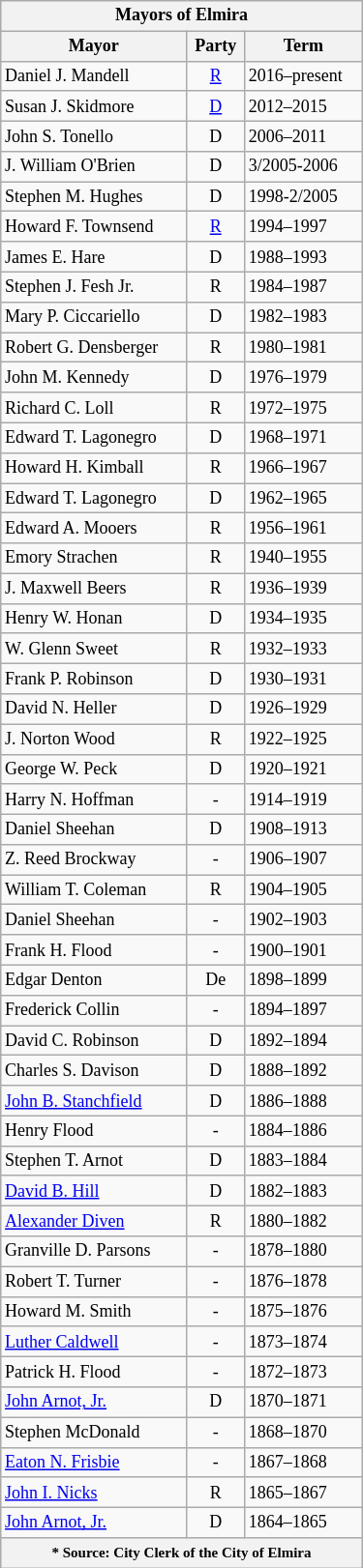<table class="toccolours; wikitable mw-collapsible mw-collapsed" align="right" cellpadding="1" cellspacing="0" width="250" style="margin:0 0 1em 1em; font-size: 75%;">
<tr>
<th colspan=3 bgcolor="#ffffcc" align="center">Mayors of Elmira</th>
</tr>
<tr>
<th align="center" bgcolor="#ebebeb">Mayor</th>
<th align="center" bgcolor="#ebebeb">Party</th>
<th align="center" bgcolor="#ebebeb">Term</th>
</tr>
<tr>
<td align="left">Daniel J. Mandell</td>
<td align="center"><a href='#'>R</a></td>
<td align="left">2016–present</td>
</tr>
<tr>
<td align="left">Susan J. Skidmore</td>
<td align="center"><a href='#'>D</a></td>
<td align="left">2012–2015</td>
</tr>
<tr>
<td align="left">John S. Tonello</td>
<td align="center">D</td>
<td align="left">2006–2011</td>
</tr>
<tr>
<td align="left">J. William O'Brien</td>
<td align="center">D</td>
<td align="left">3/2005-2006</td>
</tr>
<tr>
<td align="left">Stephen M. Hughes</td>
<td align="center">D</td>
<td align="left">1998-2/2005</td>
</tr>
<tr>
<td align="left">Howard F. Townsend</td>
<td align="center"><a href='#'>R</a></td>
<td align="left">1994–1997</td>
</tr>
<tr>
<td align="left">James E. Hare</td>
<td align="center">D</td>
<td align="left">1988–1993</td>
</tr>
<tr>
<td align="left">Stephen J. Fesh Jr.</td>
<td align="center">R</td>
<td align="left">1984–1987</td>
</tr>
<tr>
<td align="left">Mary P. Ciccariello</td>
<td align="center">D</td>
<td align="left">1982–1983</td>
</tr>
<tr>
<td align="left">Robert G. Densberger</td>
<td align="center">R</td>
<td align="left">1980–1981</td>
</tr>
<tr>
<td align="left">John M. Kennedy</td>
<td align="center">D</td>
<td align="left">1976–1979</td>
</tr>
<tr>
<td align="left">Richard C. Loll</td>
<td align="center">R</td>
<td align="left">1972–1975</td>
</tr>
<tr>
<td align="left">Edward T. Lagonegro</td>
<td align="center">D</td>
<td align="left">1968–1971</td>
</tr>
<tr>
<td align="left">Howard H. Kimball</td>
<td align="center">R</td>
<td align="left">1966–1967</td>
</tr>
<tr>
<td align="left">Edward T. Lagonegro</td>
<td align="center">D</td>
<td align="left">1962–1965</td>
</tr>
<tr>
<td align="left">Edward A. Mooers</td>
<td align="center">R</td>
<td align="left">1956–1961</td>
</tr>
<tr>
<td align="left">Emory Strachen</td>
<td align="center">R</td>
<td align="left">1940–1955</td>
</tr>
<tr>
<td align="left">J. Maxwell Beers</td>
<td align="center">R</td>
<td align="left">1936–1939</td>
</tr>
<tr>
<td align="left">Henry W. Honan</td>
<td align="center">D</td>
<td align="left">1934–1935</td>
</tr>
<tr>
<td align="left">W. Glenn Sweet</td>
<td align="center">R</td>
<td align="left">1932–1933</td>
</tr>
<tr>
<td align="left">Frank P. Robinson</td>
<td align="center">D</td>
<td align="left">1930–1931</td>
</tr>
<tr>
<td align="left">David N. Heller</td>
<td align="center">D</td>
<td align="left">1926–1929</td>
</tr>
<tr>
<td align="left">J. Norton Wood</td>
<td align="center">R</td>
<td align="left">1922–1925</td>
</tr>
<tr>
<td align="left">George W. Peck</td>
<td align="center">D</td>
<td align="left">1920–1921</td>
</tr>
<tr>
<td align="left">Harry N. Hoffman</td>
<td align="center">-</td>
<td align="left">1914–1919</td>
</tr>
<tr>
<td align="left">Daniel Sheehan</td>
<td align="center">D</td>
<td align="left">1908–1913</td>
</tr>
<tr>
<td align="left">Z. Reed Brockway</td>
<td align="center">-</td>
<td align="left">1906–1907</td>
</tr>
<tr>
<td align="left">William T. Coleman</td>
<td align="center">R</td>
<td align="left">1904–1905</td>
</tr>
<tr>
<td align="left">Daniel Sheehan</td>
<td align="center">-</td>
<td align="left">1902–1903</td>
</tr>
<tr>
<td align="left">Frank H. Flood</td>
<td align="center">-</td>
<td align="left">1900–1901</td>
</tr>
<tr>
<td align="left">Edgar Denton</td>
<td align="center">De</td>
<td align="left">1898–1899</td>
</tr>
<tr>
<td align="left">Frederick Collin</td>
<td align="center">-</td>
<td align="left">1894–1897</td>
</tr>
<tr>
<td align="left">David C. Robinson</td>
<td align="center">D</td>
<td align="left">1892–1894</td>
</tr>
<tr>
<td align="left">Charles S. Davison</td>
<td align="center">D</td>
<td align="left">1888–1892</td>
</tr>
<tr>
<td align="left"><a href='#'>John B. Stanchfield</a></td>
<td align="center">D</td>
<td align="left">1886–1888</td>
</tr>
<tr>
<td align="left">Henry Flood</td>
<td align="center">-</td>
<td align="left">1884–1886</td>
</tr>
<tr>
<td align="left">Stephen T. Arnot</td>
<td align="center">D</td>
<td align="left">1883–1884</td>
</tr>
<tr>
<td align="left"><a href='#'>David B. Hill</a></td>
<td align="center">D</td>
<td align="left">1882–1883</td>
</tr>
<tr>
<td align="left"><a href='#'>Alexander Diven</a></td>
<td align="center">R</td>
<td align="left">1880–1882</td>
</tr>
<tr>
<td align="left">Granville D. Parsons</td>
<td align="center">-</td>
<td align="left">1878–1880</td>
</tr>
<tr>
<td align="left">Robert T. Turner</td>
<td align="center">-</td>
<td align="left">1876–1878</td>
</tr>
<tr>
<td align="left">Howard M. Smith</td>
<td align="center">-</td>
<td align="left">1875–1876</td>
</tr>
<tr>
<td align="left"><a href='#'>Luther Caldwell</a></td>
<td align="center">-</td>
<td align="left">1873–1874</td>
</tr>
<tr>
<td align="left">Patrick H. Flood</td>
<td align="center">-</td>
<td align="left">1872–1873</td>
</tr>
<tr>
<td align="left"><a href='#'>John Arnot, Jr.</a></td>
<td align="center">D</td>
<td align="left">1870–1871</td>
</tr>
<tr>
<td align="left">Stephen McDonald</td>
<td align="center">-</td>
<td align="left">1868–1870</td>
</tr>
<tr>
<td align="left"><a href='#'>Eaton N. Frisbie</a></td>
<td align="center">-</td>
<td align="left">1867–1868</td>
</tr>
<tr>
<td align="left"><a href='#'>John I. Nicks</a></td>
<td align="center">R</td>
<td align="left">1865–1867</td>
</tr>
<tr>
<td align="left"><a href='#'>John Arnot, Jr.</a></td>
<td align="center">D</td>
<td align="left">1864–1865</td>
</tr>
<tr>
<th colspan=3 align="left"><small>* Source: City Clerk of the City of Elmira </small></th>
</tr>
</table>
